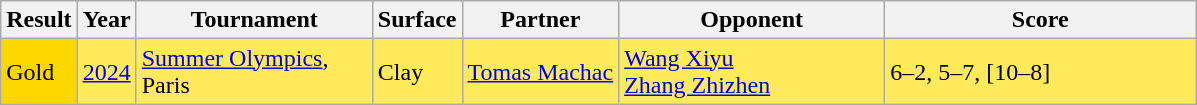<table class="sortable wikitable">
<tr>
<th>Result</th>
<th>Year</th>
<th width=150>Tournament</th>
<th>Surface</th>
<th>Partner</th>
<th width=170>Opponent</th>
<th width=200 class="unsortable">Score</th>
</tr>
<tr style="background:#ffea5c;">
<td bgcolor=gold>Gold</td>
<td><a href='#'>2024</a></td>
<td><a href='#'>Summer Olympics</a>, Paris</td>
<td>Clay</td>
<td> <a href='#'>Tomas Machac</a></td>
<td> <a href='#'>Wang Xiyu</a> <br>  <a href='#'>Zhang Zhizhen</a></td>
<td>6–2, 5–7, [10–8]</td>
</tr>
</table>
